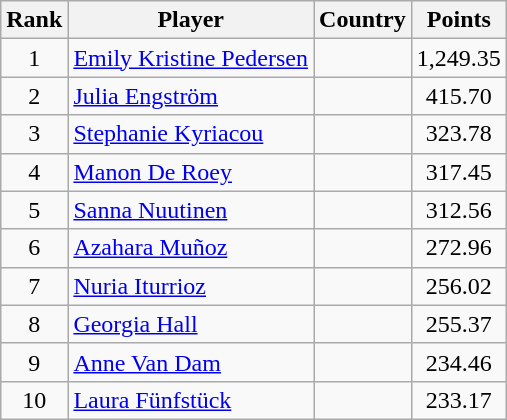<table class="wikitable">
<tr>
<th>Rank</th>
<th>Player</th>
<th>Country</th>
<th>Points</th>
</tr>
<tr>
<td align=center>1</td>
<td><a href='#'>Emily Kristine Pedersen</a></td>
<td></td>
<td align=center>1,249.35</td>
</tr>
<tr>
<td align=center>2</td>
<td><a href='#'>Julia Engström</a></td>
<td></td>
<td align=center>415.70</td>
</tr>
<tr>
<td align=center>3</td>
<td><a href='#'>Stephanie Kyriacou</a></td>
<td></td>
<td align=center>323.78</td>
</tr>
<tr>
<td align=center>4</td>
<td><a href='#'>Manon De Roey</a></td>
<td></td>
<td align=center>317.45</td>
</tr>
<tr>
<td align=center>5</td>
<td><a href='#'>Sanna Nuutinen</a></td>
<td></td>
<td align=center>312.56</td>
</tr>
<tr>
<td align=center>6</td>
<td><a href='#'>Azahara Muñoz</a></td>
<td></td>
<td align=center>272.96</td>
</tr>
<tr>
<td align=center>7</td>
<td><a href='#'>Nuria Iturrioz</a></td>
<td></td>
<td align=center>256.02</td>
</tr>
<tr>
<td align=center>8</td>
<td><a href='#'>Georgia Hall</a></td>
<td></td>
<td align=center>255.37</td>
</tr>
<tr>
<td align=center>9</td>
<td><a href='#'>Anne Van Dam</a></td>
<td></td>
<td align=center>234.46</td>
</tr>
<tr>
<td align=center>10</td>
<td><a href='#'>Laura Fünfstück</a></td>
<td></td>
<td align=center>233.17</td>
</tr>
</table>
